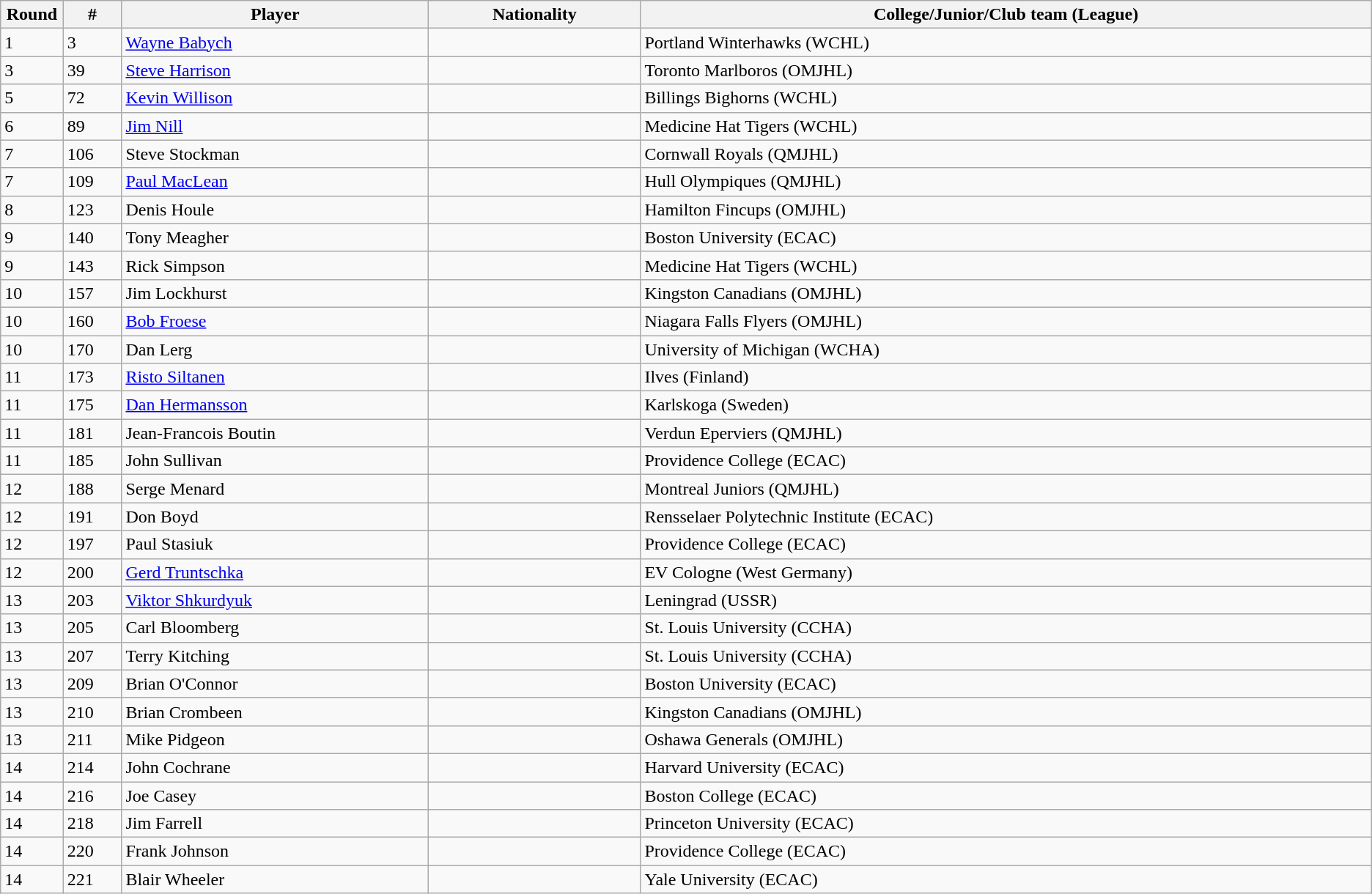<table class="wikitable">
<tr align="center">
<th bgcolor="#DDDDFF" width="4.0%">Round</th>
<th bgcolor="#DDDDFF" width="4.0%">#</th>
<th bgcolor="#DDDDFF" width="21.0%">Player</th>
<th bgcolor="#DDDDFF" width="14.5%">Nationality</th>
<th bgcolor="#DDDDFF" width="50.0%">College/Junior/Club team (League)</th>
</tr>
<tr>
<td>1</td>
<td>3</td>
<td><a href='#'>Wayne Babych</a></td>
<td></td>
<td>Portland Winterhawks (WCHL)</td>
</tr>
<tr>
<td>3</td>
<td>39</td>
<td><a href='#'>Steve Harrison</a></td>
<td></td>
<td>Toronto Marlboros (OMJHL)</td>
</tr>
<tr>
<td>5</td>
<td>72</td>
<td><a href='#'>Kevin Willison</a></td>
<td></td>
<td>Billings Bighorns (WCHL)</td>
</tr>
<tr>
<td>6</td>
<td>89</td>
<td><a href='#'>Jim Nill</a></td>
<td></td>
<td>Medicine Hat Tigers (WCHL)</td>
</tr>
<tr>
<td>7</td>
<td>106</td>
<td>Steve Stockman</td>
<td></td>
<td>Cornwall Royals (QMJHL)</td>
</tr>
<tr>
<td>7</td>
<td>109</td>
<td><a href='#'>Paul MacLean</a></td>
<td></td>
<td>Hull Olympiques (QMJHL)</td>
</tr>
<tr>
<td>8</td>
<td>123</td>
<td>Denis Houle</td>
<td></td>
<td>Hamilton Fincups (OMJHL)</td>
</tr>
<tr>
<td>9</td>
<td>140</td>
<td>Tony Meagher</td>
<td></td>
<td>Boston University (ECAC)</td>
</tr>
<tr>
<td>9</td>
<td>143</td>
<td>Rick Simpson</td>
<td></td>
<td>Medicine Hat Tigers (WCHL)</td>
</tr>
<tr>
<td>10</td>
<td>157</td>
<td>Jim Lockhurst</td>
<td></td>
<td>Kingston Canadians (OMJHL)</td>
</tr>
<tr>
<td>10</td>
<td>160</td>
<td><a href='#'>Bob Froese</a></td>
<td></td>
<td>Niagara Falls Flyers (OMJHL)</td>
</tr>
<tr>
<td>10</td>
<td>170</td>
<td>Dan Lerg</td>
<td></td>
<td>University of Michigan (WCHA)</td>
</tr>
<tr>
<td>11</td>
<td>173</td>
<td><a href='#'>Risto Siltanen</a></td>
<td></td>
<td>Ilves (Finland)</td>
</tr>
<tr>
<td>11</td>
<td>175</td>
<td><a href='#'>Dan Hermansson</a></td>
<td></td>
<td>Karlskoga (Sweden)</td>
</tr>
<tr>
<td>11</td>
<td>181</td>
<td>Jean-Francois Boutin</td>
<td></td>
<td>Verdun Eperviers (QMJHL)</td>
</tr>
<tr>
<td>11</td>
<td>185</td>
<td>John Sullivan</td>
<td></td>
<td>Providence College (ECAC)</td>
</tr>
<tr>
<td>12</td>
<td>188</td>
<td>Serge Menard</td>
<td></td>
<td>Montreal Juniors (QMJHL)</td>
</tr>
<tr>
<td>12</td>
<td>191</td>
<td>Don Boyd</td>
<td></td>
<td>Rensselaer Polytechnic Institute (ECAC)</td>
</tr>
<tr>
<td>12</td>
<td>197</td>
<td>Paul Stasiuk</td>
<td></td>
<td>Providence College (ECAC)</td>
</tr>
<tr>
<td>12</td>
<td>200</td>
<td><a href='#'>Gerd Truntschka</a></td>
<td></td>
<td>EV Cologne (West Germany)</td>
</tr>
<tr>
<td>13</td>
<td>203</td>
<td><a href='#'>Viktor Shkurdyuk</a></td>
<td></td>
<td>Leningrad (USSR)</td>
</tr>
<tr>
<td>13</td>
<td>205</td>
<td>Carl Bloomberg</td>
<td></td>
<td>St. Louis University (CCHA)</td>
</tr>
<tr>
<td>13</td>
<td>207</td>
<td>Terry Kitching</td>
<td></td>
<td>St. Louis University (CCHA)</td>
</tr>
<tr>
<td>13</td>
<td>209</td>
<td>Brian O'Connor</td>
<td></td>
<td>Boston University (ECAC)</td>
</tr>
<tr>
<td>13</td>
<td>210</td>
<td>Brian Crombeen</td>
<td></td>
<td>Kingston Canadians (OMJHL)</td>
</tr>
<tr>
<td>13</td>
<td>211</td>
<td>Mike Pidgeon</td>
<td></td>
<td>Oshawa Generals (OMJHL)</td>
</tr>
<tr>
<td>14</td>
<td>214</td>
<td>John Cochrane</td>
<td></td>
<td>Harvard University (ECAC)</td>
</tr>
<tr>
<td>14</td>
<td>216</td>
<td>Joe Casey</td>
<td></td>
<td>Boston College (ECAC)</td>
</tr>
<tr>
<td>14</td>
<td>218</td>
<td>Jim Farrell</td>
<td></td>
<td>Princeton University (ECAC)</td>
</tr>
<tr>
<td>14</td>
<td>220</td>
<td>Frank Johnson</td>
<td></td>
<td>Providence College (ECAC)</td>
</tr>
<tr>
<td>14</td>
<td>221</td>
<td>Blair Wheeler</td>
<td></td>
<td>Yale University (ECAC)</td>
</tr>
</table>
